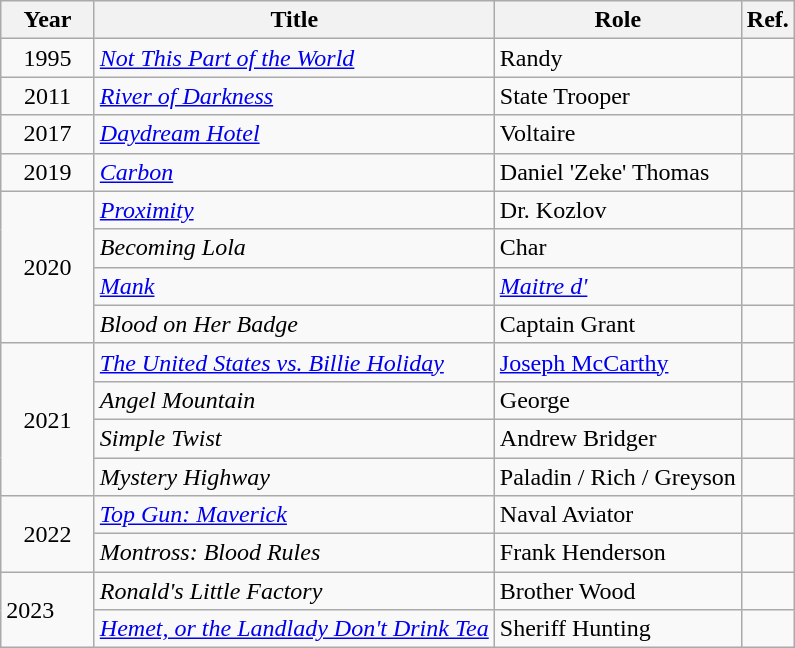<table class="wikitable">
<tr>
<th width="55">Year</th>
<th>Title</th>
<th>Role</th>
<th>Ref.</th>
</tr>
<tr>
<td align="center">1995</td>
<td><em><a href='#'>Not This Part of the World</a></em></td>
<td>Randy</td>
<td></td>
</tr>
<tr>
<td align="center">2011</td>
<td><em><a href='#'>River of Darkness</a></em></td>
<td>State Trooper</td>
<td></td>
</tr>
<tr>
<td align="center">2017</td>
<td><em><a href='#'>Daydream Hotel</a></em></td>
<td>Voltaire</td>
<td></td>
</tr>
<tr>
<td align="center">2019</td>
<td><em><a href='#'>Carbon</a></em></td>
<td>Daniel 'Zeke' Thomas</td>
<td></td>
</tr>
<tr>
<td rowspan="4" align="center">2020</td>
<td><em><a href='#'>Proximity</a></em></td>
<td>Dr. Kozlov</td>
<td></td>
</tr>
<tr>
<td><em>Becoming Lola</em></td>
<td>Char</td>
<td></td>
</tr>
<tr>
<td><em><a href='#'>Mank</a></em></td>
<td><em><a href='#'>Maitre d'</a></em></td>
<td></td>
</tr>
<tr>
<td><em>Blood on Her Badge</em></td>
<td>Captain Grant</td>
<td></td>
</tr>
<tr>
<td rowspan="4" align="center">2021</td>
<td><em><a href='#'>The United States vs. Billie Holiday</a></em></td>
<td><a href='#'>Joseph McCarthy</a></td>
<td></td>
</tr>
<tr>
<td><em>Angel Mountain</em></td>
<td>George</td>
<td></td>
</tr>
<tr>
<td><em>Simple Twist</em></td>
<td>Andrew Bridger</td>
<td></td>
</tr>
<tr>
<td><em>Mystery Highway</em></td>
<td>Paladin / Rich / Greyson</td>
<td></td>
</tr>
<tr>
<td rowspan="2" align="center">2022</td>
<td><em><a href='#'>Top Gun: Maverick</a></em></td>
<td>Naval Aviator</td>
<td></td>
</tr>
<tr>
<td><em>Montross: Blood Rules</em></td>
<td>Frank Henderson</td>
<td></td>
</tr>
<tr>
<td rowspan="2">2023</td>
<td><em>Ronald's Little Factory</em></td>
<td>Brother Wood</td>
<td></td>
</tr>
<tr>
<td><em><a href='#'>Hemet, or the Landlady Don't Drink Tea</a></em></td>
<td>Sheriff Hunting</td>
<td></td>
</tr>
</table>
